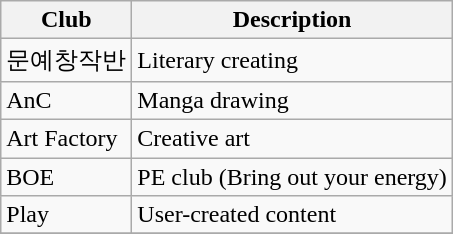<table class="wikitable">
<tr>
<th>Club</th>
<th>Description</th>
</tr>
<tr>
<td>문예창작반</td>
<td>Literary creating</td>
</tr>
<tr>
<td>AnC</td>
<td>Manga drawing</td>
</tr>
<tr>
<td>Art Factory</td>
<td>Creative art</td>
</tr>
<tr>
<td>BOE</td>
<td>PE club (Bring out your energy)</td>
</tr>
<tr>
<td>Play</td>
<td>User-created content</td>
</tr>
<tr>
</tr>
</table>
